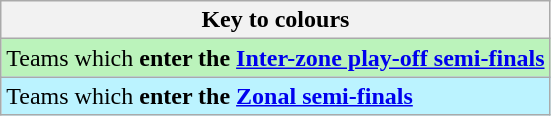<table class="wikitable">
<tr>
<th>Key to colours</th>
</tr>
<tr bgcolor=#BBF3BB>
<td>Teams which <strong>enter the <a href='#'>Inter-zone play-off semi-finals</a></strong></td>
</tr>
<tr bgcolor=#BBF3FF>
<td>Teams which <strong>enter the <a href='#'>Zonal semi-finals</a></strong></td>
</tr>
</table>
